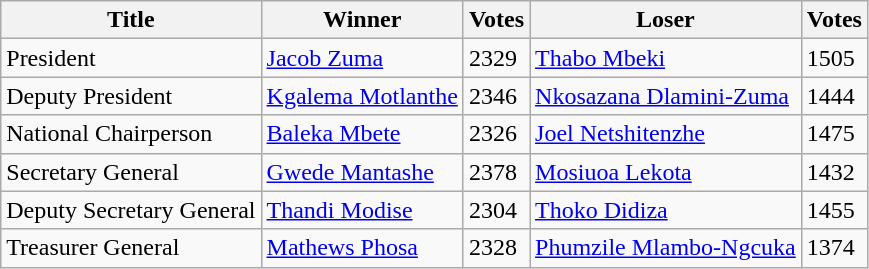<table class="wikitable sortable">
<tr>
<th>Title</th>
<th>Winner</th>
<th>Votes</th>
<th>Loser</th>
<th>Votes</th>
</tr>
<tr>
<td>President</td>
<td><a href='#'>Jacob Zuma</a></td>
<td>2329</td>
<td><a href='#'>Thabo Mbeki</a></td>
<td>1505</td>
</tr>
<tr>
<td>Deputy President</td>
<td><a href='#'>Kgalema Motlanthe</a></td>
<td>2346</td>
<td><a href='#'>Nkosazana Dlamini-Zuma</a></td>
<td>1444</td>
</tr>
<tr>
<td>National Chairperson</td>
<td><a href='#'>Baleka Mbete</a></td>
<td>2326</td>
<td><a href='#'>Joel Netshitenzhe</a></td>
<td>1475</td>
</tr>
<tr>
<td>Secretary General</td>
<td><a href='#'>Gwede Mantashe</a></td>
<td>2378</td>
<td><a href='#'>Mosiuoa Lekota</a></td>
<td>1432</td>
</tr>
<tr>
<td>Deputy Secretary General</td>
<td><a href='#'>Thandi Modise</a></td>
<td>2304</td>
<td><a href='#'>Thoko Didiza</a></td>
<td>1455</td>
</tr>
<tr>
<td>Treasurer General</td>
<td><a href='#'>Mathews Phosa</a></td>
<td>2328</td>
<td><a href='#'>Phumzile Mlambo-Ngcuka</a></td>
<td>1374</td>
</tr>
</table>
